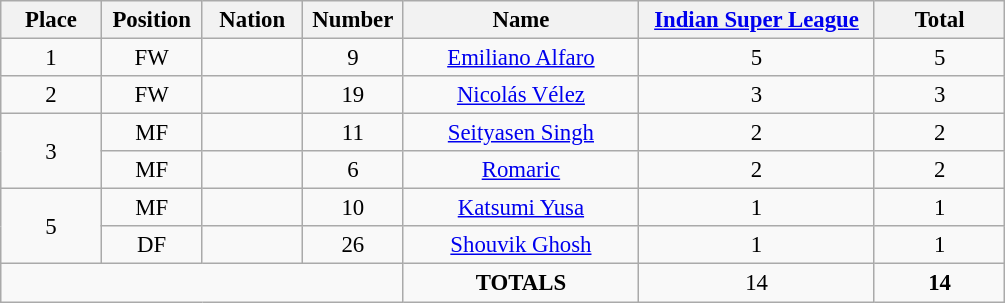<table class="wikitable" style="font-size: 95%; text-align: center;">
<tr>
<th width=60>Place</th>
<th width=60>Position</th>
<th width=60>Nation</th>
<th width=60>Number</th>
<th width=150>Name</th>
<th width=150><a href='#'>Indian Super League</a></th>
<th width=80><strong>Total</strong></th>
</tr>
<tr>
<td>1</td>
<td>FW</td>
<td></td>
<td>9</td>
<td><a href='#'>Emiliano Alfaro</a></td>
<td>5</td>
<td>5</td>
</tr>
<tr>
<td>2</td>
<td>FW</td>
<td></td>
<td>19</td>
<td><a href='#'>Nicolás Vélez</a></td>
<td>3</td>
<td>3</td>
</tr>
<tr>
<td rowspan="2">3</td>
<td>MF</td>
<td></td>
<td>11</td>
<td><a href='#'>Seityasen Singh</a></td>
<td>2</td>
<td>2</td>
</tr>
<tr>
<td>MF</td>
<td></td>
<td>6</td>
<td><a href='#'>Romaric</a></td>
<td>2</td>
<td>2</td>
</tr>
<tr>
<td rowspan="2">5</td>
<td>MF</td>
<td></td>
<td>10</td>
<td><a href='#'>Katsumi Yusa</a></td>
<td>1</td>
<td>1</td>
</tr>
<tr>
<td>DF</td>
<td></td>
<td>26</td>
<td><a href='#'>Shouvik Ghosh</a></td>
<td>1</td>
<td>1</td>
</tr>
<tr>
<td colspan="4"></td>
<td><strong>TOTALS</strong></td>
<td>14</td>
<td><strong>14</strong></td>
</tr>
</table>
